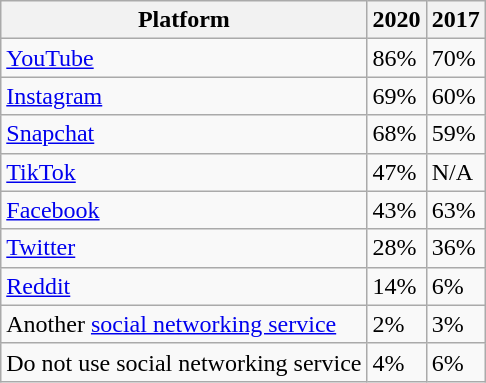<table class="wikitable">
<tr>
<th>Platform</th>
<th>2020</th>
<th>2017</th>
</tr>
<tr>
<td><a href='#'>YouTube</a></td>
<td>86%</td>
<td>70%</td>
</tr>
<tr>
<td><a href='#'>Instagram</a></td>
<td>69%</td>
<td>60%</td>
</tr>
<tr>
<td><a href='#'>Snapchat</a></td>
<td>68%</td>
<td>59%</td>
</tr>
<tr>
<td><a href='#'>TikTok</a></td>
<td>47%</td>
<td>N/A</td>
</tr>
<tr>
<td><a href='#'>Facebook</a></td>
<td>43%</td>
<td>63%</td>
</tr>
<tr>
<td><a href='#'>Twitter</a></td>
<td>28%</td>
<td>36%</td>
</tr>
<tr>
<td><a href='#'>Reddit</a></td>
<td>14%</td>
<td>6%</td>
</tr>
<tr>
<td>Another <a href='#'>social networking service</a></td>
<td>2%</td>
<td>3%</td>
</tr>
<tr>
<td>Do not use social networking service</td>
<td>4%</td>
<td>6%</td>
</tr>
</table>
